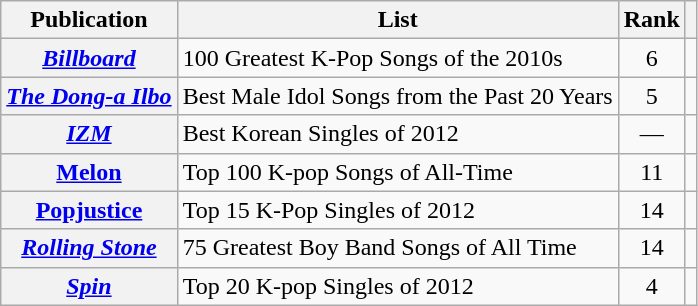<table class="wikitable sortable plainrowheaders">
<tr>
<th scope="col">Publication</th>
<th scope="col" class="unsortable">List</th>
<th scope="col">Rank</th>
<th scope="col" class="unsortable"></th>
</tr>
<tr>
<th scope="row"><em><a href='#'>Billboard</a></em></th>
<td>100 Greatest K-Pop Songs of the 2010s</td>
<td align="center">6</td>
<td align="center"></td>
</tr>
<tr>
<th scope="row" data-sort-value="Dong-a Ilbo"><em><a href='#'>The Dong-a Ilbo</a></em></th>
<td>Best Male Idol Songs from the Past 20 Years</td>
<td align="center">5</td>
<td align="center"></td>
</tr>
<tr>
<th scope="row"><em><a href='#'>IZM</a></em></th>
<td>Best Korean Singles of 2012</td>
<td align="center">—</td>
<td align="center"></td>
</tr>
<tr>
<th scope="row"><a href='#'>Melon</a></th>
<td>Top 100 K-pop Songs of All-Time</td>
<td align="center">11</td>
<td align="center"></td>
</tr>
<tr>
<th scope="row"><a href='#'>Popjustice</a></th>
<td>Top 15 K‑Pop Singles of 2012</td>
<td align="center">14</td>
<td align="center"></td>
</tr>
<tr>
<th scope="row"><em><a href='#'>Rolling Stone</a></em></th>
<td>75 Greatest Boy Band Songs of All Time</td>
<td align="center">14</td>
<td align="center"></td>
</tr>
<tr>
<th scope="row"><em><a href='#'>Spin</a></em></th>
<td>Top 20 K-pop Singles of 2012</td>
<td align="center">4</td>
<td align="center"></td>
</tr>
</table>
